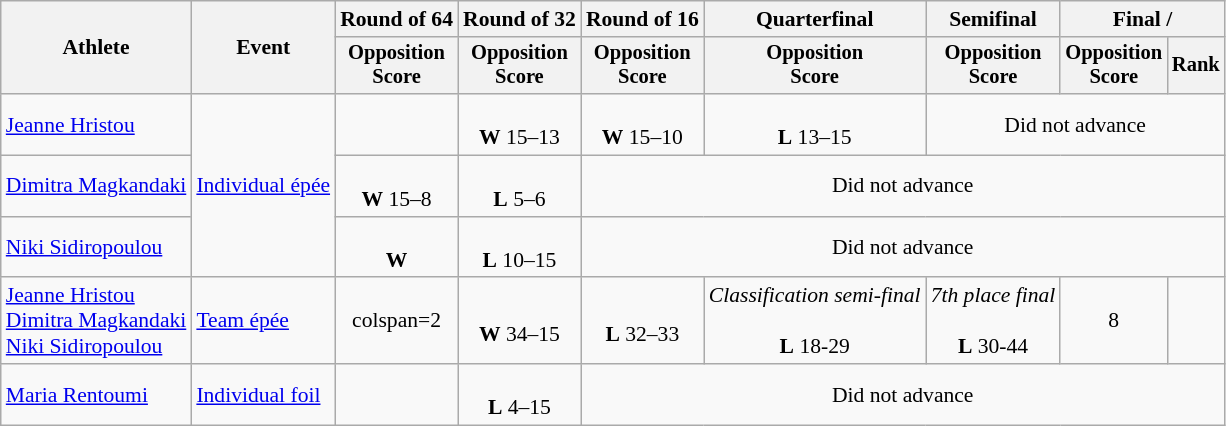<table class="wikitable" style="font-size:90%">
<tr>
<th rowspan="2">Athlete</th>
<th rowspan="2">Event</th>
<th>Round of 64</th>
<th>Round of 32</th>
<th>Round of 16</th>
<th>Quarterfinal</th>
<th>Semifinal</th>
<th colspan=2>Final / </th>
</tr>
<tr style="font-size:95%">
<th>Opposition <br> Score</th>
<th>Opposition <br> Score</th>
<th>Opposition <br> Score</th>
<th>Opposition <br> Score</th>
<th>Opposition <br> Score</th>
<th>Opposition <br> Score</th>
<th>Rank</th>
</tr>
<tr align=center>
<td align=left><a href='#'>Jeanne Hristou</a></td>
<td align=left rowspan=3><a href='#'>Individual épée</a></td>
<td></td>
<td><br><strong>W</strong> 15–13</td>
<td><br><strong>W</strong> 15–10</td>
<td><br><strong>L</strong> 13–15</td>
<td colspan=3>Did not advance</td>
</tr>
<tr align=center>
<td align=left><a href='#'>Dimitra Magkandaki</a></td>
<td><br><strong>W</strong> 15–8</td>
<td><br><strong>L</strong> 5–6</td>
<td colspan=5>Did not advance</td>
</tr>
<tr align=center>
<td align=left><a href='#'>Niki Sidiropoulou</a></td>
<td><br><strong>W</strong> </td>
<td><br><strong>L</strong> 10–15</td>
<td colspan=5>Did not advance</td>
</tr>
<tr align=center>
<td align=left><a href='#'>Jeanne Hristou</a><br><a href='#'>Dimitra Magkandaki</a><br><a href='#'>Niki Sidiropoulou</a></td>
<td align=left><a href='#'>Team épée</a></td>
<td>colspan=2 </td>
<td><br><strong>W</strong> 34–15</td>
<td><br><strong>L</strong> 32–33</td>
<td><em>Classification semi-final</em><br><br><strong>L</strong> 18-29</td>
<td><em>7th place final</em><br><br><strong>L</strong> 30-44</td>
<td>8</td>
</tr>
<tr align=center>
<td align=left><a href='#'>Maria Rentoumi</a></td>
<td align=left><a href='#'>Individual foil</a></td>
<td></td>
<td><br><strong>L</strong> 4–15</td>
<td colspan=5>Did not advance</td>
</tr>
</table>
